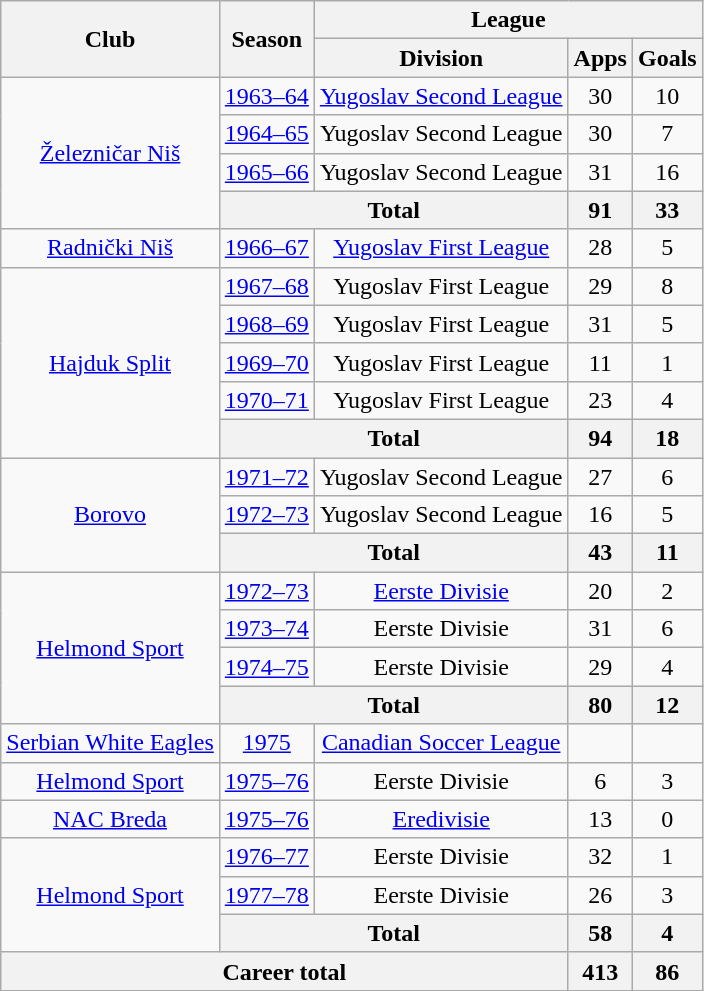<table class="wikitable" style="text-align:center">
<tr>
<th rowspan="2">Club</th>
<th rowspan="2">Season</th>
<th colspan="3">League</th>
</tr>
<tr>
<th>Division</th>
<th>Apps</th>
<th>Goals</th>
</tr>
<tr>
<td rowspan="4"><a href='#'>Železničar Niš</a></td>
<td><a href='#'>1963–64</a></td>
<td><a href='#'>Yugoslav Second League</a></td>
<td>30</td>
<td>10</td>
</tr>
<tr>
<td><a href='#'>1964–65</a></td>
<td>Yugoslav Second League</td>
<td>30</td>
<td>7</td>
</tr>
<tr>
<td><a href='#'>1965–66</a></td>
<td>Yugoslav Second League</td>
<td>31</td>
<td>16</td>
</tr>
<tr>
<th colspan="2">Total</th>
<th>91</th>
<th>33</th>
</tr>
<tr>
<td><a href='#'>Radnički Niš</a></td>
<td><a href='#'>1966–67</a></td>
<td><a href='#'>Yugoslav First League</a></td>
<td>28</td>
<td>5</td>
</tr>
<tr>
<td rowspan="5"><a href='#'>Hajduk Split</a></td>
<td><a href='#'>1967–68</a></td>
<td>Yugoslav First League</td>
<td>29</td>
<td>8</td>
</tr>
<tr>
<td><a href='#'>1968–69</a></td>
<td>Yugoslav First League</td>
<td>31</td>
<td>5</td>
</tr>
<tr>
<td><a href='#'>1969–70</a></td>
<td>Yugoslav First League</td>
<td>11</td>
<td>1</td>
</tr>
<tr>
<td><a href='#'>1970–71</a></td>
<td>Yugoslav First League</td>
<td>23</td>
<td>4</td>
</tr>
<tr>
<th colspan="2">Total</th>
<th>94</th>
<th>18</th>
</tr>
<tr>
<td rowspan="3"><a href='#'>Borovo</a></td>
<td><a href='#'>1971–72</a></td>
<td>Yugoslav Second League</td>
<td>27</td>
<td>6</td>
</tr>
<tr>
<td><a href='#'>1972–73</a></td>
<td>Yugoslav Second League</td>
<td>16</td>
<td>5</td>
</tr>
<tr>
<th colspan="2">Total</th>
<th>43</th>
<th>11</th>
</tr>
<tr>
<td rowspan="4"><a href='#'>Helmond Sport</a></td>
<td><a href='#'>1972–73</a></td>
<td><a href='#'>Eerste Divisie</a></td>
<td>20</td>
<td>2</td>
</tr>
<tr>
<td><a href='#'>1973–74</a></td>
<td>Eerste Divisie</td>
<td>31</td>
<td>6</td>
</tr>
<tr>
<td><a href='#'>1974–75</a></td>
<td>Eerste Divisie</td>
<td>29</td>
<td>4</td>
</tr>
<tr>
<th colspan="2">Total</th>
<th>80</th>
<th>12</th>
</tr>
<tr>
<td><a href='#'>Serbian White Eagles</a></td>
<td><a href='#'>1975</a></td>
<td><a href='#'>Canadian Soccer League</a></td>
<td></td>
<td></td>
</tr>
<tr>
<td><a href='#'>Helmond Sport</a></td>
<td><a href='#'>1975–76</a></td>
<td>Eerste Divisie</td>
<td>6</td>
<td>3</td>
</tr>
<tr>
<td><a href='#'>NAC Breda</a></td>
<td><a href='#'>1975–76</a></td>
<td><a href='#'>Eredivisie</a></td>
<td>13</td>
<td>0</td>
</tr>
<tr>
<td rowspan="3"><a href='#'>Helmond Sport</a></td>
<td><a href='#'>1976–77</a></td>
<td>Eerste Divisie</td>
<td>32</td>
<td>1</td>
</tr>
<tr>
<td><a href='#'>1977–78</a></td>
<td>Eerste Divisie</td>
<td>26</td>
<td>3</td>
</tr>
<tr>
<th colspan="2">Total</th>
<th>58</th>
<th>4</th>
</tr>
<tr>
<th colspan="3">Career total</th>
<th>413</th>
<th>86</th>
</tr>
</table>
